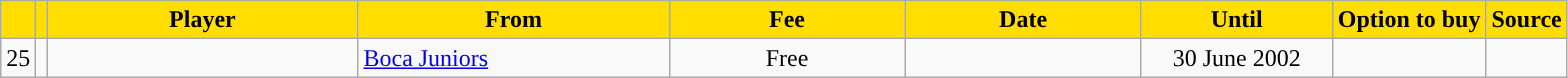<table class="wikitable sortable">
<tr>
<th style="background:#FFDE00"></th>
<th style="background:#FFDE00"></th>
<th width=200 style="background:#FFDE00">Player</th>
<th width=200 style="background:#FFDE00">From</th>
<th width=150 style="background:#FFDE00">Fee</th>
<th width=150 style="background:#FFDE00">Date</th>
<th width=120 style="background:#FFDE00">Until</th>
<th style="background:#FFDE00">Option to buy</th>
<th style="background:#FFDE00">Source</th>
</tr>
<tr>
<td align=center>25</td>
<td align=center></td>
<td></td>
<td> <a href='#'>Boca Juniors</a></td>
<td align=center>Free</td>
<td align=center></td>
<td align=center>30 June 2002</td>
<td align=center></td>
<td align=center></td>
</tr>
</table>
